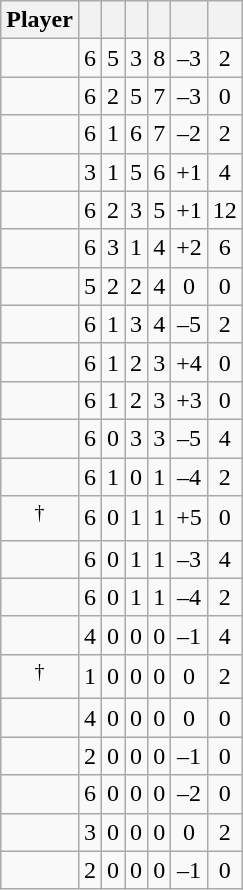<table class="wikitable sortable" style="text-align:center;">
<tr>
<th>Player</th>
<th></th>
<th></th>
<th></th>
<th></th>
<th data-sort-type="number"></th>
<th></th>
</tr>
<tr>
<td></td>
<td>6</td>
<td>5</td>
<td>3</td>
<td>8</td>
<td>–3</td>
<td>2</td>
</tr>
<tr>
<td></td>
<td>6</td>
<td>2</td>
<td>5</td>
<td>7</td>
<td>–3</td>
<td>0</td>
</tr>
<tr>
<td></td>
<td>6</td>
<td>1</td>
<td>6</td>
<td>7</td>
<td>–2</td>
<td>2</td>
</tr>
<tr>
<td></td>
<td>3</td>
<td>1</td>
<td>5</td>
<td>6</td>
<td>+1</td>
<td>4</td>
</tr>
<tr>
<td></td>
<td>6</td>
<td>2</td>
<td>3</td>
<td>5</td>
<td>+1</td>
<td>12</td>
</tr>
<tr>
<td></td>
<td>6</td>
<td>3</td>
<td>1</td>
<td>4</td>
<td>+2</td>
<td>6</td>
</tr>
<tr>
<td></td>
<td>5</td>
<td>2</td>
<td>2</td>
<td>4</td>
<td>0</td>
<td>0</td>
</tr>
<tr>
<td></td>
<td>6</td>
<td>1</td>
<td>3</td>
<td>4</td>
<td>–5</td>
<td>2</td>
</tr>
<tr>
<td></td>
<td>6</td>
<td>1</td>
<td>2</td>
<td>3</td>
<td>+4</td>
<td>0</td>
</tr>
<tr>
<td></td>
<td>6</td>
<td>1</td>
<td>2</td>
<td>3</td>
<td>+3</td>
<td>0</td>
</tr>
<tr>
<td></td>
<td>6</td>
<td>0</td>
<td>3</td>
<td>3</td>
<td>–5</td>
<td>4</td>
</tr>
<tr>
<td></td>
<td>6</td>
<td>1</td>
<td>0</td>
<td>1</td>
<td>–4</td>
<td>2</td>
</tr>
<tr>
<td><sup>†</sup></td>
<td>6</td>
<td>0</td>
<td>1</td>
<td>1</td>
<td>+5</td>
<td>0</td>
</tr>
<tr>
<td></td>
<td>6</td>
<td>0</td>
<td>1</td>
<td>1</td>
<td>–3</td>
<td>4</td>
</tr>
<tr>
<td></td>
<td>6</td>
<td>0</td>
<td>1</td>
<td>1</td>
<td>–4</td>
<td>2</td>
</tr>
<tr>
<td></td>
<td>4</td>
<td>0</td>
<td>0</td>
<td>0</td>
<td>–1</td>
<td>4</td>
</tr>
<tr>
<td><sup>†</sup></td>
<td>1</td>
<td>0</td>
<td>0</td>
<td>0</td>
<td>0</td>
<td>2</td>
</tr>
<tr>
<td></td>
<td>4</td>
<td>0</td>
<td>0</td>
<td>0</td>
<td>0</td>
<td>0</td>
</tr>
<tr>
<td></td>
<td>2</td>
<td>0</td>
<td>0</td>
<td>0</td>
<td>–1</td>
<td>0</td>
</tr>
<tr>
<td></td>
<td>6</td>
<td>0</td>
<td>0</td>
<td>0</td>
<td>–2</td>
<td>0</td>
</tr>
<tr>
<td></td>
<td>3</td>
<td>0</td>
<td>0</td>
<td>0</td>
<td>0</td>
<td>2</td>
</tr>
<tr>
<td></td>
<td>2</td>
<td>0</td>
<td>0</td>
<td>0</td>
<td>–1</td>
<td>0</td>
</tr>
</table>
